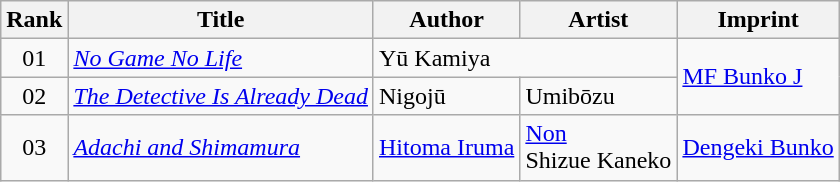<table class="wikitable">
<tr>
<th>Rank</th>
<th>Title</th>
<th>Author</th>
<th>Artist</th>
<th>Imprint</th>
</tr>
<tr>
<td align="center">01</td>
<td><em><a href='#'>No Game No Life</a></em></td>
<td colspan="2">Yū Kamiya</td>
<td rowspan="2"><a href='#'>MF Bunko J</a></td>
</tr>
<tr>
<td align="center">02</td>
<td><em><a href='#'>The Detective Is Already Dead</a></em></td>
<td>Nigojū</td>
<td>Umibōzu</td>
</tr>
<tr>
<td align="center">03</td>
<td><em><a href='#'>Adachi and Shimamura</a></em></td>
<td><a href='#'>Hitoma Iruma</a></td>
<td><a href='#'>Non</a><br>Shizue Kaneko</td>
<td><a href='#'>Dengeki Bunko</a></td>
</tr>
</table>
